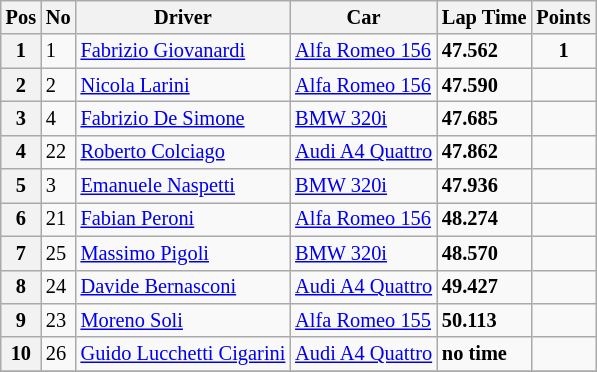<table class="wikitable" style="font-size: 85%;">
<tr>
<th>Pos</th>
<th>No</th>
<th>Driver</th>
<th>Car</th>
<th>Lap Time</th>
<th>Points</th>
</tr>
<tr>
<th>1</th>
<td>1</td>
<td> <a href='#'>Fabrizio Giovanardi</a></td>
<td><a href='#'>Alfa Romeo 156</a></td>
<td><strong>47.562</strong></td>
<td align=center><strong>1</strong></td>
</tr>
<tr>
<th>2</th>
<td>2</td>
<td> <a href='#'>Nicola Larini</a></td>
<td><a href='#'>Alfa Romeo 156</a></td>
<td><strong>47.590</strong></td>
<td></td>
</tr>
<tr>
<th>3</th>
<td>4</td>
<td> <a href='#'>Fabrizio De Simone</a></td>
<td><a href='#'>BMW 320i</a></td>
<td><strong>47.685</strong></td>
<td></td>
</tr>
<tr>
<th>4</th>
<td>22</td>
<td> <a href='#'>Roberto Colciago</a></td>
<td><a href='#'>Audi A4 Quattro</a></td>
<td><strong>47.862</strong></td>
<td></td>
</tr>
<tr>
<th>5</th>
<td>3</td>
<td> <a href='#'>Emanuele Naspetti</a></td>
<td><a href='#'>BMW 320i</a></td>
<td><strong>47.936</strong></td>
<td></td>
</tr>
<tr>
<th>6</th>
<td>21</td>
<td> <a href='#'>Fabian Peroni</a></td>
<td><a href='#'>Alfa Romeo 156</a></td>
<td><strong>48.274</strong></td>
<td></td>
</tr>
<tr>
<th>7</th>
<td>25</td>
<td> <a href='#'>Massimo Pigoli</a></td>
<td><a href='#'>BMW 320i</a></td>
<td><strong>48.570</strong></td>
<td></td>
</tr>
<tr>
<th>8</th>
<td>24</td>
<td> <a href='#'>Davide Bernasconi</a></td>
<td><a href='#'>Audi A4 Quattro</a></td>
<td><strong>49.427</strong></td>
<td></td>
</tr>
<tr>
<th>9</th>
<td>23</td>
<td> <a href='#'>Moreno Soli</a></td>
<td><a href='#'>Alfa Romeo 155</a></td>
<td><strong>50.113</strong></td>
<td></td>
</tr>
<tr>
<th>10</th>
<td>26</td>
<td> <a href='#'>Guido Lucchetti Cigarini</a></td>
<td><a href='#'>Audi A4 Quattro</a></td>
<td><strong>no time</strong></td>
<td></td>
</tr>
<tr>
</tr>
</table>
